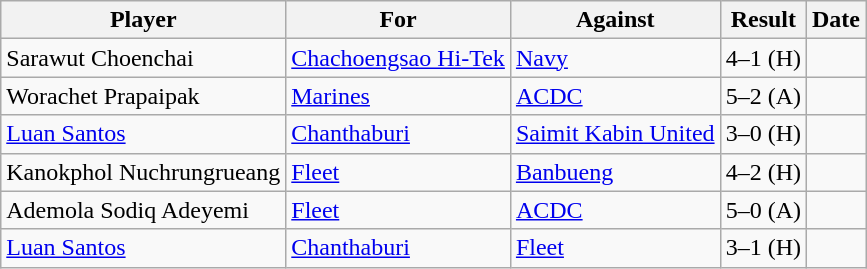<table class="wikitable">
<tr>
<th>Player</th>
<th>For</th>
<th>Against</th>
<th>Result</th>
<th>Date</th>
</tr>
<tr>
<td> Sarawut Choenchai</td>
<td><a href='#'>Chachoengsao Hi-Tek</a></td>
<td><a href='#'>Navy</a></td>
<td>4–1 (H)</td>
<td></td>
</tr>
<tr>
<td> Worachet Prapaipak</td>
<td><a href='#'>Marines</a></td>
<td><a href='#'>ACDC</a></td>
<td>5–2 (A)</td>
<td></td>
</tr>
<tr>
<td> <a href='#'>Luan Santos</a></td>
<td><a href='#'>Chanthaburi</a></td>
<td><a href='#'>Saimit Kabin United</a></td>
<td>3–0 (H)</td>
<td></td>
</tr>
<tr>
<td> Kanokphol Nuchrungrueang</td>
<td><a href='#'>Fleet</a></td>
<td><a href='#'>Banbueng</a></td>
<td>4–2 (H)</td>
<td></td>
</tr>
<tr>
<td> Ademola Sodiq Adeyemi</td>
<td><a href='#'>Fleet</a></td>
<td><a href='#'>ACDC</a></td>
<td>5–0 (A)</td>
<td></td>
</tr>
<tr>
<td> <a href='#'>Luan Santos</a></td>
<td><a href='#'>Chanthaburi</a></td>
<td><a href='#'>Fleet</a></td>
<td>3–1 (H)</td>
<td></td>
</tr>
</table>
